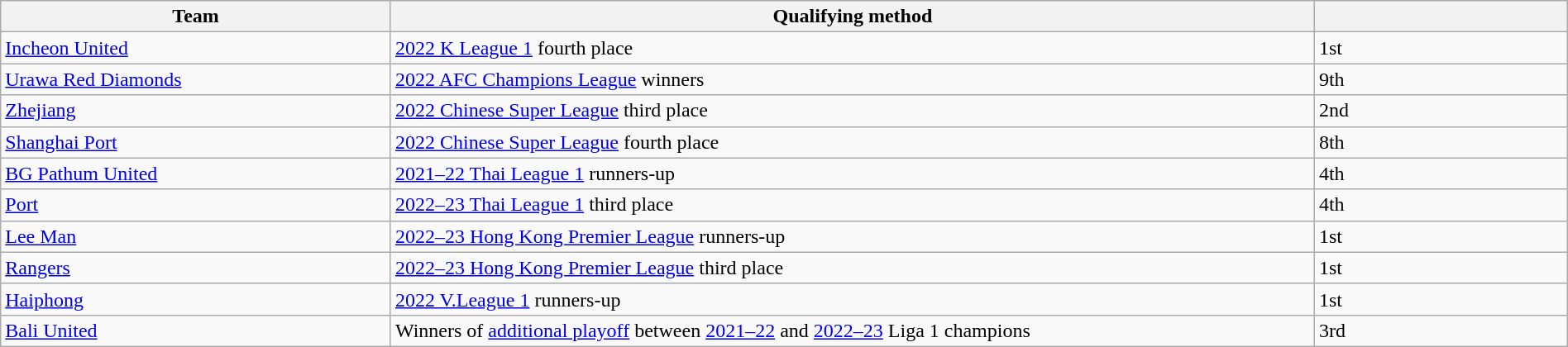<table class="wikitable" style="table-layout:fixed;width:100%;">
<tr>
<th width=25%>Team</th>
<th width=60%>Qualifying method</th>
<th width=16%> </th>
</tr>
<tr>
<td> <a href='#'>Incheon United</a></td>
<td><a href='#'>2022 K League 1</a> fourth place</td>
<td>1st</td>
</tr>
<tr>
<td> <a href='#'>Urawa Red Diamonds</a></td>
<td><a href='#'>2022 AFC Champions League</a> winners</td>
<td>9th </td>
</tr>
<tr>
<td> <a href='#'>Zhejiang</a></td>
<td><a href='#'>2022 Chinese Super League</a> third place</td>
<td>2nd </td>
</tr>
<tr>
<td> <a href='#'>Shanghai Port</a></td>
<td><a href='#'>2022 Chinese Super League</a> fourth place</td>
<td>8th </td>
</tr>
<tr>
<td> <a href='#'>BG Pathum United</a></td>
<td><a href='#'>2021–22 Thai League 1</a> runners-up</td>
<td>4th </td>
</tr>
<tr>
<td> <a href='#'>Port</a></td>
<td><a href='#'>2022–23 Thai League 1</a> third place</td>
<td>4th </td>
</tr>
<tr>
<td> <a href='#'>Lee Man</a></td>
<td><a href='#'>2022–23 Hong Kong Premier League</a> runners-up</td>
<td>1st</td>
</tr>
<tr>
<td> <a href='#'>Rangers</a></td>
<td><a href='#'>2022–23 Hong Kong Premier League</a> third place</td>
<td>1st</td>
</tr>
<tr>
<td> <a href='#'>Haiphong</a></td>
<td><a href='#'>2022 V.League 1</a> runners-up</td>
<td>1st</td>
</tr>
<tr>
<td> <a href='#'>Bali United</a></td>
<td>Winners of <a href='#'>additional playoff</a> between <a href='#'>2021–22</a> and <a href='#'>2022–23</a> Liga 1 champions</td>
<td>3rd </td>
</tr>
</table>
